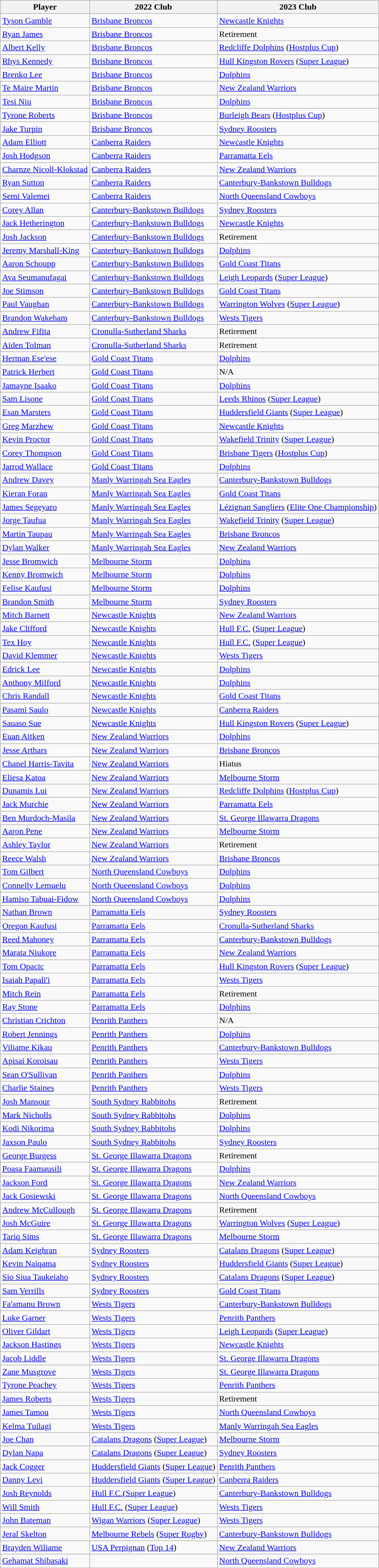<table class="wikitable sortable">
<tr>
<th>Player</th>
<th>2022 Club</th>
<th>2023 Club</th>
</tr>
<tr>
<td data-sort-value="Gamble, Tyson"><a href='#'>Tyson Gamble</a></td>
<td><a href='#'>Brisbane Broncos</a></td>
<td><a href='#'>Newcastle Knights</a></td>
</tr>
<tr>
<td data-sort-value="James, Ryan"><a href='#'>Ryan James</a></td>
<td><a href='#'>Brisbane Broncos</a></td>
<td>Retirement</td>
</tr>
<tr>
<td data-sort-value="Kelly, Albert"><a href='#'>Albert Kelly</a></td>
<td><a href='#'>Brisbane Broncos</a></td>
<td><a href='#'>Redcliffe Dolphins</a> (<a href='#'>Hostplus Cup</a>)</td>
</tr>
<tr>
<td data-sort-value="Kennedy, Rhys"><a href='#'>Rhys Kennedy</a></td>
<td><a href='#'>Brisbane Broncos</a></td>
<td><a href='#'>Hull Kingston Rovers</a> (<a href='#'>Super League</a>)</td>
</tr>
<tr>
<td data-sort-value="Lee, Brenko"><a href='#'>Brenko Lee</a></td>
<td><a href='#'>Brisbane Broncos</a></td>
<td><a href='#'>Dolphins</a></td>
</tr>
<tr>
<td data-sort-value="Martin, Te Maire"><a href='#'>Te Maire Martin</a></td>
<td><a href='#'>Brisbane Broncos</a></td>
<td><a href='#'>New Zealand Warriors</a></td>
</tr>
<tr>
<td data-sort-value="Niu, Tesi"><a href='#'>Tesi Niu</a></td>
<td><a href='#'>Brisbane Broncos</a></td>
<td><a href='#'>Dolphins</a></td>
</tr>
<tr>
<td data-sort-value="Roberts, Tyrone"><a href='#'>Tyrone Roberts</a></td>
<td><a href='#'>Brisbane Broncos</a></td>
<td><a href='#'>Burleigh Bears</a> (<a href='#'>Hostplus Cup</a>)</td>
</tr>
<tr>
<td data-sort-value="Turpin, Jake"><a href='#'>Jake Turpin</a></td>
<td><a href='#'>Brisbane Broncos</a></td>
<td><a href='#'>Sydney Roosters</a></td>
</tr>
<tr>
<td data-sort-value="Elliott, Adam"><a href='#'>Adam Elliott</a></td>
<td><a href='#'>Canberra Raiders</a></td>
<td><a href='#'>Newcastle Knights</a></td>
</tr>
<tr>
<td data-sort-value="Hodgson, Josh"><a href='#'>Josh Hodgson</a></td>
<td><a href='#'>Canberra Raiders</a></td>
<td><a href='#'>Parramatta Eels</a></td>
</tr>
<tr>
<td data-sort-value="Nicoll-Klokstad, Charnze"><a href='#'>Charnze Nicoll-Klokstad</a></td>
<td><a href='#'>Canberra Raiders</a></td>
<td><a href='#'>New Zealand Warriors</a></td>
</tr>
<tr>
<td data-sort-value="Sutton, Ryan"><a href='#'>Ryan Sutton</a></td>
<td><a href='#'>Canberra Raiders</a></td>
<td><a href='#'>Canterbury-Bankstown Bulldogs</a></td>
</tr>
<tr>
<td data-sort-value="Valemei, Semi"><a href='#'>Semi Valemei</a></td>
<td><a href='#'>Canberra Raiders</a></td>
<td><a href='#'>North Queensland Cowboys</a></td>
</tr>
<tr>
<td data-sort-value="Allan, Corey"><a href='#'>Corey Allan</a></td>
<td><a href='#'>Canterbury-Bankstown Bulldogs</a></td>
<td><a href='#'>Sydney Roosters</a></td>
</tr>
<tr>
<td data-sort-value="Hetherington, Jack"><a href='#'>Jack Hetherington</a></td>
<td><a href='#'>Canterbury-Bankstown Bulldogs</a></td>
<td><a href='#'>Newcastle Knights</a></td>
</tr>
<tr>
<td data-sort-value="Jackson, Josh"><a href='#'>Josh Jackson</a></td>
<td><a href='#'>Canterbury-Bankstown Bulldogs</a></td>
<td>Retirement</td>
</tr>
<tr>
<td data-sort-value="Marshall-King, Jeremy"><a href='#'>Jeremy Marshall-King</a></td>
<td><a href='#'>Canterbury-Bankstown Bulldogs</a></td>
<td><a href='#'>Dolphins</a></td>
</tr>
<tr>
<td data-sort-value="Schoupp, Aaron"><a href='#'>Aaron Schoupp</a></td>
<td><a href='#'>Canterbury-Bankstown Bulldogs</a></td>
<td><a href='#'>Gold Coast Titans</a></td>
</tr>
<tr>
<td data-sort-value="Seumanufagai, Ava"><a href='#'>Ava Seumanufagai</a></td>
<td><a href='#'>Canterbury-Bankstown Bulldogs</a></td>
<td><a href='#'>Leigh Leopards</a> (<a href='#'>Super League</a>)</td>
</tr>
<tr>
<td data-sort-value="Stimson, Joe"><a href='#'>Joe Stimson</a></td>
<td><a href='#'>Canterbury-Bankstown Bulldogs</a></td>
<td><a href='#'>Gold Coast Titans</a></td>
</tr>
<tr>
<td data-sort-value="Vaughan, Paul"><a href='#'>Paul Vaughan</a></td>
<td><a href='#'>Canterbury-Bankstown Bulldogs</a></td>
<td><a href='#'>Warrington Wolves</a> (<a href='#'>Super League</a>)</td>
</tr>
<tr>
<td data-sort-value="Wakeham, Brandon"><a href='#'>Brandon Wakeham</a></td>
<td><a href='#'>Canterbury-Bankstown Bulldogs</a></td>
<td><a href='#'>Wests Tigers</a></td>
</tr>
<tr>
<td data-sort-value="Fifita, Andrew"><a href='#'>Andrew Fifita</a></td>
<td><a href='#'>Cronulla-Sutherland Sharks</a></td>
<td>Retirement</td>
</tr>
<tr>
<td data-sort-value="Tolman, Aiden"><a href='#'>Aiden Tolman</a></td>
<td><a href='#'>Cronulla-Sutherland Sharks</a></td>
<td>Retirement</td>
</tr>
<tr>
<td data-sort-value="Ese'ese, Herman"><a href='#'>Herman Ese'ese</a></td>
<td><a href='#'>Gold Coast Titans</a></td>
<td><a href='#'>Dolphins</a></td>
</tr>
<tr>
<td data-sort-value="Herbert, Patrick"><a href='#'>Patrick Herbert</a></td>
<td><a href='#'>Gold Coast Titans</a></td>
<td>N/A</td>
</tr>
<tr>
<td data-sort-value="Isaako, Jamayne"><a href='#'>Jamayne Isaako</a></td>
<td><a href='#'>Gold Coast Titans</a></td>
<td><a href='#'>Dolphins</a></td>
</tr>
<tr>
<td data-sort-value="Lisone, Sam"><a href='#'>Sam Lisone</a></td>
<td><a href='#'>Gold Coast Titans</a></td>
<td><a href='#'>Leeds Rhinos</a> (<a href='#'>Super League</a>)</td>
</tr>
<tr>
<td data-sort-value="Marsters, Esan"><a href='#'>Esan Marsters</a></td>
<td><a href='#'>Gold Coast Titans</a></td>
<td><a href='#'>Huddersfield Giants</a> (<a href='#'>Super League</a>)</td>
</tr>
<tr>
<td data-sort-value="Marzhew, Greg"><a href='#'>Greg Marzhew</a></td>
<td><a href='#'>Gold Coast Titans</a></td>
<td><a href='#'>Newcastle Knights</a></td>
</tr>
<tr>
<td data-sort-value="Proctor, Kevin"><a href='#'>Kevin Proctor</a></td>
<td><a href='#'>Gold Coast Titans</a></td>
<td><a href='#'>Wakefield Trinity</a> (<a href='#'>Super League</a>)</td>
</tr>
<tr>
<td data-sort-value="Thompson, Corey"><a href='#'>Corey Thompson</a></td>
<td><a href='#'>Gold Coast Titans</a></td>
<td><a href='#'>Brisbane Tigers</a> (<a href='#'>Hostplus Cup</a>)</td>
</tr>
<tr>
<td data-sort-value="Wallace, Jarrod"><a href='#'>Jarrod Wallace</a></td>
<td><a href='#'>Gold Coast Titans</a></td>
<td><a href='#'>Dolphins</a></td>
</tr>
<tr>
<td data-sort-value="Davey, Andrew"><a href='#'>Andrew Davey</a></td>
<td><a href='#'>Manly Warringah Sea Eagles</a></td>
<td><a href='#'>Canterbury-Bankstown Bulldogs</a></td>
</tr>
<tr>
<td data-sort-value="Foran, Kieran"><a href='#'>Kieran Foran</a></td>
<td><a href='#'>Manly Warringah Sea Eagles</a></td>
<td><a href='#'>Gold Coast Titans</a></td>
</tr>
<tr>
<td data-sort-value="Segeyaro, James"><a href='#'>James Segeyaro</a></td>
<td><a href='#'>Manly Warringah Sea Eagles</a></td>
<td><a href='#'>Lézignan Sangliers</a> (<a href='#'>Elite One Championship</a>)</td>
</tr>
<tr>
<td data-sort-value="Taufua, Jorge"><a href='#'>Jorge Taufua</a></td>
<td><a href='#'>Manly Warringah Sea Eagles</a></td>
<td><a href='#'>Wakefield Trinity</a> (<a href='#'>Super League</a>)</td>
</tr>
<tr>
<td data-sort-value="Taupau, Martin"><a href='#'>Martin Taupau</a></td>
<td><a href='#'>Manly Warringah Sea Eagles</a></td>
<td><a href='#'>Brisbane Broncos</a></td>
</tr>
<tr>
<td data-sort-value="Walker, Dylan"><a href='#'>Dylan Walker</a></td>
<td><a href='#'>Manly Warringah Sea Eagles</a></td>
<td><a href='#'>New Zealand Warriors</a></td>
</tr>
<tr>
<td data-sort-value="Bromwich, Jesse"><a href='#'>Jesse Bromwich</a></td>
<td><a href='#'>Melbourne Storm</a></td>
<td><a href='#'>Dolphins</a></td>
</tr>
<tr>
<td data-sort-value="Bromwich, Kenny"><a href='#'>Kenny Bromwich</a></td>
<td><a href='#'>Melbourne Storm</a></td>
<td><a href='#'>Dolphins</a></td>
</tr>
<tr>
<td data-sort-value="Kaufusi, Felise"><a href='#'>Felise Kaufusi</a></td>
<td><a href='#'>Melbourne Storm</a></td>
<td><a href='#'>Dolphins</a></td>
</tr>
<tr>
<td data-sort-value="Smith, Brandon"><a href='#'>Brandon Smith</a></td>
<td><a href='#'>Melbourne Storm</a></td>
<td><a href='#'>Sydney Roosters</a></td>
</tr>
<tr>
<td data-sort-value="Barnett, Mitch"><a href='#'>Mitch Barnett</a></td>
<td><a href='#'>Newcastle Knights</a></td>
<td><a href='#'>New Zealand Warriors</a></td>
</tr>
<tr>
<td data-sort-value="Clifford, Jake"><a href='#'>Jake Clifford</a></td>
<td><a href='#'>Newcastle Knights</a></td>
<td><a href='#'>Hull F.C.</a> (<a href='#'>Super League</a>)</td>
</tr>
<tr>
<td data-sort-value="Hoy, Tex"><a href='#'>Tex Hoy</a></td>
<td><a href='#'>Newcastle Knights</a></td>
<td><a href='#'>Hull F.C.</a> (<a href='#'>Super League</a>)</td>
</tr>
<tr>
<td data-sort-value="Klemmer, David"><a href='#'>David Klemmer</a></td>
<td><a href='#'>Newcastle Knights</a></td>
<td><a href='#'>Wests Tigers</a></td>
</tr>
<tr>
<td data-sort-value="Lee, Edrick"><a href='#'>Edrick Lee</a></td>
<td><a href='#'>Newcastle Knights</a></td>
<td><a href='#'>Dolphins</a></td>
</tr>
<tr>
<td data-sort-value="Milford, Anthony"><a href='#'>Anthony Milford</a></td>
<td><a href='#'>Newcastle Knights</a></td>
<td><a href='#'>Dolphins</a></td>
</tr>
<tr>
<td data-sort-value="Randall, Chris"><a href='#'>Chris Randall</a></td>
<td><a href='#'>Newcastle Knights</a></td>
<td><a href='#'>Gold Coast Titans</a></td>
</tr>
<tr>
<td data-sort-value="Saulo, Pasami"><a href='#'>Pasami Saulo</a></td>
<td><a href='#'>Newcastle Knights</a></td>
<td><a href='#'>Canberra Raiders</a></td>
</tr>
<tr>
<td data-sort-value="Sue, Sauaso"><a href='#'>Sauaso Sue</a></td>
<td><a href='#'>Newcastle Knights</a></td>
<td><a href='#'>Hull Kingston Rovers</a> (<a href='#'>Super League</a>)</td>
</tr>
<tr>
<td data-sort-value="Aitken, Euan"><a href='#'>Euan Aitken</a></td>
<td><a href='#'>New Zealand Warriors</a></td>
<td><a href='#'>Dolphins</a></td>
</tr>
<tr>
<td data-sort-value="Arthars, Jesse"><a href='#'>Jesse Arthars</a></td>
<td><a href='#'>New Zealand Warriors</a></td>
<td><a href='#'>Brisbane Broncos</a></td>
</tr>
<tr>
<td data-sort-value="Harris-Tavita, Chanel"><a href='#'>Chanel Harris-Tavita</a></td>
<td><a href='#'>New Zealand Warriors</a></td>
<td>Hiatus</td>
</tr>
<tr>
<td data-sort-value="Katoa, Eliesa"><a href='#'>Eliesa Katoa</a></td>
<td><a href='#'>New Zealand Warriors</a></td>
<td><a href='#'>Melbourne Storm</a></td>
</tr>
<tr>
<td data-sort-value="Lui, Dunamis"><a href='#'>Dunamis Lui</a></td>
<td><a href='#'>New Zealand Warriors</a></td>
<td><a href='#'>Redcliffe Dolphins</a> (<a href='#'>Hostplus Cup</a>)</td>
</tr>
<tr>
<td data-sort-value="Murchie, Jack"><a href='#'>Jack Murchie</a></td>
<td><a href='#'>New Zealand Warriors</a></td>
<td><a href='#'>Parramatta Eels</a></td>
</tr>
<tr>
<td data-sort-value="Murdoch-Masila, Ben"><a href='#'>Ben Murdoch-Masila</a></td>
<td><a href='#'>New Zealand Warriors</a></td>
<td><a href='#'>St. George Illawarra Dragons</a></td>
</tr>
<tr>
<td data-sort-value="Pene, Aaron"><a href='#'>Aaron Pene</a></td>
<td><a href='#'>New Zealand Warriors</a></td>
<td><a href='#'>Melbourne Storm</a></td>
</tr>
<tr>
<td data-sort-value="Taylor, Ashley"><a href='#'>Ashley Taylor</a></td>
<td><a href='#'>New Zealand Warriors</a></td>
<td>Retirement</td>
</tr>
<tr>
<td data-sort-value="Walsh, Reece"><a href='#'>Reece Walsh</a></td>
<td><a href='#'>New Zealand Warriors</a></td>
<td><a href='#'>Brisbane Broncos</a></td>
</tr>
<tr>
<td data-sort-value="Gilbert, Tom"><a href='#'>Tom Gilbert</a></td>
<td><a href='#'>North Queensland Cowboys</a></td>
<td><a href='#'>Dolphins</a></td>
</tr>
<tr>
<td data-sort-value="Lemuelu, Connelly"><a href='#'>Connelly Lemuelu</a></td>
<td><a href='#'>North Queensland Cowboys</a></td>
<td><a href='#'>Dolphins</a></td>
</tr>
<tr>
<td data-sort-value="Tabuai-Fidow, Hamiso"><a href='#'>Hamiso Tabuai-Fidow</a></td>
<td><a href='#'>North Queensland Cowboys</a></td>
<td><a href='#'>Dolphins</a></td>
</tr>
<tr>
<td data-sort-value="Brown, Nathan"><a href='#'>Nathan Brown</a></td>
<td><a href='#'>Parramatta Eels</a></td>
<td><a href='#'>Sydney Roosters</a></td>
</tr>
<tr>
<td data-sort-value="Kaufusi, Oregon"><a href='#'>Oregon Kaufusi</a></td>
<td><a href='#'>Parramatta Eels</a></td>
<td><a href='#'>Cronulla-Sutherland Sharks</a></td>
</tr>
<tr>
<td data-sort-value="Mahoney, Reed"><a href='#'>Reed Mahoney</a></td>
<td><a href='#'>Parramatta Eels</a></td>
<td><a href='#'>Canterbury-Bankstown Bulldogs</a></td>
</tr>
<tr>
<td data-sort-value="Niukore, Marata"><a href='#'>Marata Niukore</a></td>
<td><a href='#'>Parramatta Eels</a></td>
<td><a href='#'>New Zealand Warriors</a></td>
</tr>
<tr>
<td data-sort-value="Opacic, Tom"><a href='#'>Tom Opacic</a></td>
<td><a href='#'>Parramatta Eels</a></td>
<td><a href='#'>Hull Kingston Rovers</a> (<a href='#'>Super League</a>)</td>
</tr>
<tr>
<td data-sort-value="Papali'i, Isaiah"><a href='#'>Isaiah Papali'i</a></td>
<td><a href='#'>Parramatta Eels</a></td>
<td><a href='#'>Wests Tigers</a></td>
</tr>
<tr>
<td data-sort-value="Rein, Mitch"><a href='#'>Mitch Rein</a></td>
<td><a href='#'>Parramatta Eels</a></td>
<td>Retirement</td>
</tr>
<tr>
<td data-sort-value="Stone, Ray"><a href='#'>Ray Stone</a></td>
<td><a href='#'>Parramatta Eels</a></td>
<td><a href='#'>Dolphins</a></td>
</tr>
<tr>
<td data-sort-value="Crichton, Christian"><a href='#'>Christian Crichton</a></td>
<td><a href='#'>Penrith Panthers</a></td>
<td>N/A</td>
</tr>
<tr>
<td data-sort-value="Jennings, Robert"><a href='#'>Robert Jennings</a></td>
<td><a href='#'>Penrith Panthers</a></td>
<td><a href='#'>Dolphins</a></td>
</tr>
<tr>
<td data-sort-value="Kikau, Viliame"><a href='#'>Viliame Kikau</a></td>
<td><a href='#'>Penrith Panthers</a></td>
<td><a href='#'>Canterbury-Bankstown Bulldogs</a></td>
</tr>
<tr>
<td data-sort-value="Koroisau, Apisai"><a href='#'>Apisai Koroisau</a></td>
<td><a href='#'>Penrith Panthers</a></td>
<td><a href='#'>Wests Tigers</a></td>
</tr>
<tr>
<td data-sort-value="O'Sullivan, Sean"><a href='#'>Sean O'Sullivan</a></td>
<td><a href='#'>Penrith Panthers</a></td>
<td><a href='#'>Dolphins</a></td>
</tr>
<tr>
<td data-sort-value="Staines, Charlie"><a href='#'>Charlie Staines</a></td>
<td><a href='#'>Penrith Panthers</a></td>
<td><a href='#'>Wests Tigers</a></td>
</tr>
<tr>
<td data-sort-value="Mansour, Josh"><a href='#'>Josh Mansour</a></td>
<td><a href='#'>South Sydney Rabbitohs</a></td>
<td>Retirement</td>
</tr>
<tr>
<td data-sort-value="Nicholls, Mark"><a href='#'>Mark Nicholls</a></td>
<td><a href='#'>South Sydney Rabbitohs</a></td>
<td><a href='#'>Dolphins</a></td>
</tr>
<tr>
<td data-sort-value="Nikorima, Kodi"><a href='#'>Kodi Nikorima</a></td>
<td><a href='#'>South Sydney Rabbitohs</a></td>
<td><a href='#'>Dolphins</a></td>
</tr>
<tr>
<td data-sort-value="Paulo, Jaxson"><a href='#'>Jaxson Paulo</a></td>
<td><a href='#'>South Sydney Rabbitohs</a></td>
<td><a href='#'>Sydney Roosters</a></td>
</tr>
<tr>
<td data-sort-value="Burgess, George"><a href='#'>George Burgess</a></td>
<td><a href='#'>St. George Illawarra Dragons</a></td>
<td>Retirement</td>
</tr>
<tr>
<td data-sort-value="Faamausili, Poasa"><a href='#'>Poasa Faamausili</a></td>
<td><a href='#'>St. George Illawarra Dragons</a></td>
<td><a href='#'>Dolphins</a></td>
</tr>
<tr>
<td data-sort-value="Ford, Jackson"><a href='#'>Jackson Ford</a></td>
<td><a href='#'>St. George Illawarra Dragons</a></td>
<td><a href='#'>New Zealand Warriors</a></td>
</tr>
<tr>
<td data-sort-value="Gosiewski, Jack"><a href='#'>Jack Gosiewski</a></td>
<td><a href='#'>St. George Illawarra Dragons</a></td>
<td><a href='#'>North Queensland Cowboys</a></td>
</tr>
<tr>
<td data-sort-value="McCullough, Andrew"><a href='#'>Andrew McCullough</a></td>
<td><a href='#'>St. George Illawarra Dragons</a></td>
<td>Retirement</td>
</tr>
<tr>
<td data-sort-value="McGuire, Josh"><a href='#'>Josh McGuire</a></td>
<td><a href='#'>St. George Illawarra Dragons</a></td>
<td><a href='#'>Warrington Wolves</a> (<a href='#'>Super League</a>)</td>
</tr>
<tr>
<td data-sort-value="Sims, Tariq"><a href='#'>Tariq Sims</a></td>
<td><a href='#'>St. George Illawarra Dragons</a></td>
<td><a href='#'>Melbourne Storm</a></td>
</tr>
<tr>
<td data-sort-value="Keighran, Adam"><a href='#'>Adam Keighran</a></td>
<td><a href='#'>Sydney Roosters</a></td>
<td><a href='#'>Catalans Dragons</a> (<a href='#'>Super League</a>)</td>
</tr>
<tr>
<td data-sort-value="Naiqama, Kevin"><a href='#'>Kevin Naiqama</a></td>
<td><a href='#'>Sydney Roosters</a></td>
<td><a href='#'>Huddersfield Giants</a> (<a href='#'>Super League</a>)</td>
</tr>
<tr>
<td data-sort-value="Taukeiaho, Sio Siua"><a href='#'>Sio Siua Taukeiaho</a></td>
<td><a href='#'>Sydney Roosters</a></td>
<td><a href='#'>Catalans Dragons</a> (<a href='#'>Super League</a>)</td>
</tr>
<tr>
<td data-sort-value="Verrills, Sam"><a href='#'>Sam Verrills</a></td>
<td><a href='#'>Sydney Roosters</a></td>
<td><a href='#'>Gold Coast Titans</a></td>
</tr>
<tr>
<td data-sort-value="Brown, Fa'amanu"><a href='#'>Fa'amanu Brown</a></td>
<td><a href='#'>Wests Tigers</a></td>
<td><a href='#'>Canterbury-Bankstown Bulldogs</a></td>
</tr>
<tr>
<td data-sort-value="Garner, Luke"><a href='#'>Luke Garner</a></td>
<td><a href='#'>Wests Tigers</a></td>
<td><a href='#'>Penrith Panthers</a></td>
</tr>
<tr>
<td data-sort-value="Gildart, Oliver"><a href='#'>Oliver Gildart</a></td>
<td><a href='#'>Wests Tigers</a></td>
<td><a href='#'>Leigh Leopards</a> (<a href='#'>Super League</a>)</td>
</tr>
<tr>
<td data-sort-value="Hastings, Jackson"><a href='#'>Jackson Hastings</a></td>
<td><a href='#'>Wests Tigers</a></td>
<td><a href='#'>Newcastle Knights</a></td>
</tr>
<tr>
<td data-sort-value="Liddle, Jacob"><a href='#'>Jacob Liddle</a></td>
<td><a href='#'>Wests Tigers</a></td>
<td><a href='#'>St. George Illawarra Dragons</a></td>
</tr>
<tr>
<td data-sort-value="Musgrove, Zane"><a href='#'>Zane Musgrove</a></td>
<td><a href='#'>Wests Tigers</a></td>
<td><a href='#'>St. George Illawarra Dragons</a></td>
</tr>
<tr>
<td data-sort-value="Peachey, Tyrone"><a href='#'>Tyrone Peachey</a></td>
<td><a href='#'>Wests Tigers</a></td>
<td><a href='#'>Penrith Panthers</a></td>
</tr>
<tr>
<td data-sort-value="Roberts, James"><a href='#'>James Roberts</a></td>
<td><a href='#'>Wests Tigers</a></td>
<td>Retirement</td>
</tr>
<tr>
<td data-sort-value="Tamou, James"><a href='#'>James Tamou</a></td>
<td><a href='#'>Wests Tigers</a></td>
<td><a href='#'>North Queensland Cowboys</a></td>
</tr>
<tr>
<td data-sort-value="Tuilagi, Kelma"><a href='#'>Kelma Tuilagi</a></td>
<td><a href='#'>Wests Tigers</a></td>
<td><a href='#'>Manly Warringah Sea Eagles</a></td>
</tr>
<tr>
<td data-sort-value="Chan, Joe"><a href='#'>Joe Chan</a></td>
<td><a href='#'>Catalans Dragons</a> (<a href='#'>Super League</a>)</td>
<td><a href='#'>Melbourne Storm</a></td>
</tr>
<tr>
<td data-sort-value="Napa, Dylan"><a href='#'>Dylan Napa</a></td>
<td><a href='#'>Catalans Dragons</a> (<a href='#'>Super League</a>)</td>
<td><a href='#'>Sydney Roosters</a></td>
</tr>
<tr>
<td data-sort-value="Cogger, Jack"><a href='#'>Jack Cogger</a></td>
<td><a href='#'>Huddersfield Giants</a> (<a href='#'>Super League</a>)</td>
<td><a href='#'>Penrith Panthers</a></td>
</tr>
<tr>
<td data-sort-value="Levi, Danny"><a href='#'>Danny Levi</a></td>
<td><a href='#'>Huddersfield Giants</a> (<a href='#'>Super League</a>)</td>
<td><a href='#'>Canberra Raiders</a></td>
</tr>
<tr>
<td data-sort-value="Reynolds, Josh"><a href='#'>Josh Reynolds</a></td>
<td><a href='#'>Hull F.C.</a>(<a href='#'>Super League</a>)</td>
<td><a href='#'>Canterbury-Bankstown Bulldogs</a></td>
</tr>
<tr>
<td data-sort-value="Smith, Will"><a href='#'>Will Smith</a></td>
<td><a href='#'>Hull F.C.</a> (<a href='#'>Super League</a>)</td>
<td><a href='#'>Wests Tigers</a></td>
</tr>
<tr>
<td data-sort-value="Bateman, John"><a href='#'>John Bateman</a></td>
<td><a href='#'>Wigan Warriors</a> (<a href='#'>Super League</a>)</td>
<td><a href='#'>Wests Tigers</a></td>
</tr>
<tr>
<td data-sort-value="Skelton, Jeral"><a href='#'>Jeral Skelton</a></td>
<td><a href='#'>Melbourne Rebels</a> (<a href='#'>Super Rugby</a>)</td>
<td><a href='#'>Canterbury-Bankstown Bulldogs</a></td>
</tr>
<tr>
<td data-sort-value="Wiliame, Brayden"><a href='#'>Brayden Wiliame</a></td>
<td><a href='#'>USA Perpignan</a> (<a href='#'>Top 14</a>)</td>
<td><a href='#'>New Zealand Warriors</a></td>
</tr>
<tr>
<td data-sort-value="Shibasaki, Gehamat"><a href='#'>Gehamat Shibasaki</a></td>
<td></td>
<td><a href='#'>North Queensland Cowboys</a></td>
</tr>
<tr>
</tr>
</table>
